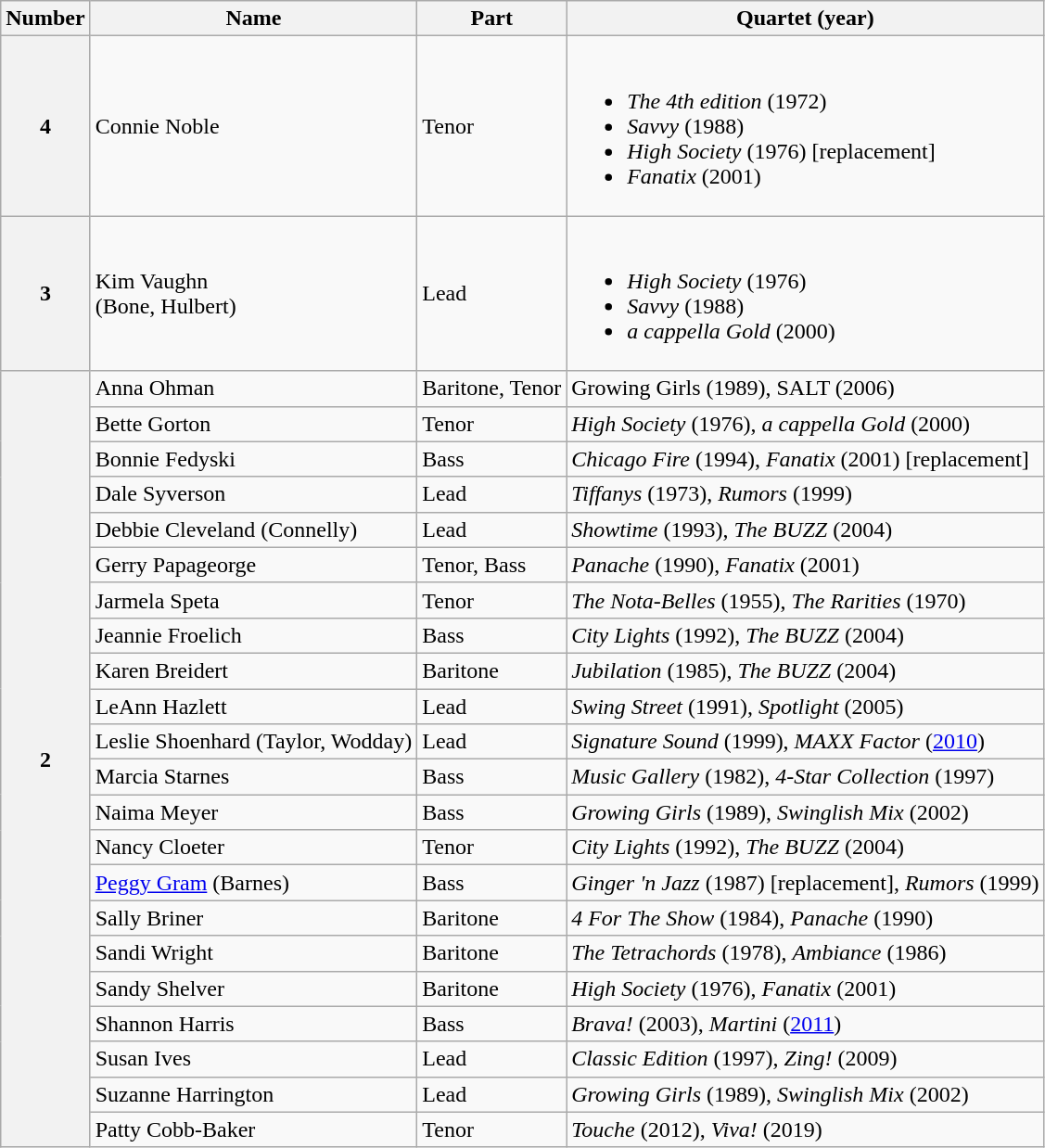<table class="wikitable sortable sticky-header">
<tr>
<th scope="col" class="unsortable">Number</th>
<th scope="col" class="unsortable">Name</th>
<th scope="col" class="unsortable">Part</th>
<th scope="col" class="unsortable">Quartet (year)</th>
</tr>
<tr>
<th scope="row">4</th>
<td>Connie Noble</td>
<td>Tenor</td>
<td><br><ul><li><em>The 4th edition</em> (1972)</li><li><em>Savvy</em> (1988)</li><li><em>High Society</em> (1976) [replacement]</li><li><em>Fanatix</em> (2001)</li></ul></td>
</tr>
<tr>
<th scope="row">3</th>
<td>Kim Vaughn<br>(Bone, Hulbert)</td>
<td>Lead</td>
<td><br><ul><li><em>High Society</em> (1976)</li><li><em>Savvy</em> (1988)</li><li><em>a cappella Gold</em> (2000)</li></ul></td>
</tr>
<tr>
<th scope="row" rowspan="22">2</th>
<td>Anna Ohman</td>
<td>Baritone, Tenor</td>
<td>Growing Girls (1989), SALT (2006)</td>
</tr>
<tr>
<td>Bette Gorton</td>
<td>Tenor</td>
<td><em>High Society</em> (1976), <em>a cappella Gold</em> (2000)</td>
</tr>
<tr>
<td>Bonnie Fedyski</td>
<td>Bass</td>
<td><em>Chicago Fire</em> (1994), <em>Fanatix</em> (2001) [replacement]</td>
</tr>
<tr>
<td>Dale Syverson</td>
<td>Lead</td>
<td><em>Tiffanys</em> (1973), <em>Rumors</em> (1999)</td>
</tr>
<tr>
<td>Debbie Cleveland (Connelly)</td>
<td>Lead</td>
<td><em>Showtime</em> (1993), <em>The BUZZ</em> (2004)</td>
</tr>
<tr>
<td>Gerry Papageorge</td>
<td>Tenor, Bass</td>
<td><em>Panache</em> (1990), <em>Fanatix</em> (2001)</td>
</tr>
<tr>
<td>Jarmela Speta</td>
<td>Tenor</td>
<td><em>The Nota-Belles</em> (1955), <em>The Rarities</em> (1970)</td>
</tr>
<tr>
<td>Jeannie Froelich</td>
<td>Bass</td>
<td><em>City Lights</em> (1992), <em>The BUZZ</em> (2004)</td>
</tr>
<tr>
<td>Karen Breidert</td>
<td>Baritone</td>
<td><em>Jubilation</em> (1985), <em>The BUZZ</em> (2004)</td>
</tr>
<tr>
<td>LeAnn Hazlett</td>
<td>Lead</td>
<td><em>Swing Street</em> (1991), <em>Spotlight</em> (2005)</td>
</tr>
<tr>
<td>Leslie Shoenhard (Taylor, Wodday)</td>
<td>Lead</td>
<td><em>Signature Sound</em> (1999), <em>MAXX Factor</em> (<a href='#'>2010</a>)</td>
</tr>
<tr>
<td>Marcia Starnes</td>
<td>Bass</td>
<td><em>Music Gallery</em> (1982), <em>4-Star Collection</em> (1997)</td>
</tr>
<tr>
<td>Naima Meyer</td>
<td>Bass</td>
<td><em>Growing Girls</em> (1989), <em>Swinglish Mix</em> (2002)</td>
</tr>
<tr>
<td>Nancy Cloeter</td>
<td>Tenor</td>
<td><em>City Lights</em> (1992), <em>The BUZZ</em> (2004)</td>
</tr>
<tr>
<td><a href='#'>Peggy Gram</a> (Barnes)</td>
<td>Bass</td>
<td><em>Ginger 'n Jazz</em> (1987) [replacement], <em>Rumors</em> (1999)</td>
</tr>
<tr>
<td>Sally Briner</td>
<td>Baritone</td>
<td><em>4 For The Show</em> (1984), <em>Panache</em> (1990)</td>
</tr>
<tr>
<td>Sandi Wright</td>
<td>Baritone</td>
<td><em>The Tetrachords</em> (1978), <em>Ambiance</em> (1986)</td>
</tr>
<tr>
<td>Sandy Shelver</td>
<td>Baritone</td>
<td><em>High Society</em> (1976), <em>Fanatix</em> (2001)</td>
</tr>
<tr>
<td>Shannon Harris</td>
<td>Bass</td>
<td><em>Brava!</em> (2003), <em>Martini</em> (<a href='#'>2011</a>)</td>
</tr>
<tr>
<td>Susan Ives</td>
<td>Lead</td>
<td><em>Classic Edition</em> (1997), <em>Zing!</em> (2009)</td>
</tr>
<tr>
<td>Suzanne Harrington</td>
<td>Lead</td>
<td><em>Growing Girls</em> (1989), <em>Swinglish Mix</em> (2002)</td>
</tr>
<tr>
<td>Patty Cobb-Baker</td>
<td>Tenor</td>
<td><em>Touche</em> (2012), <em>Viva!</em> (2019)</td>
</tr>
</table>
